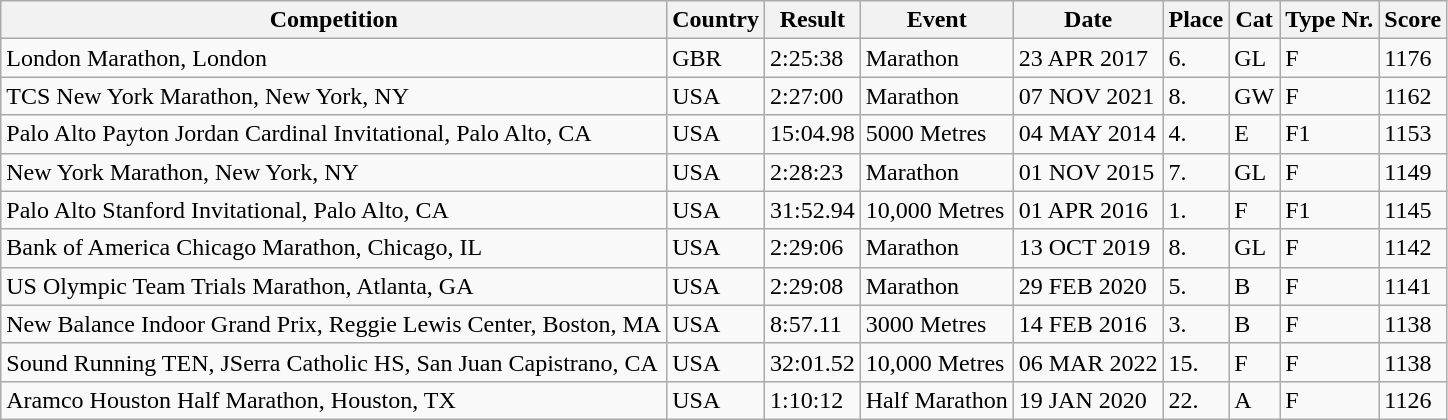<table class="wikitable">
<tr>
<th>Competition</th>
<th>Country</th>
<th>Result</th>
<th>Event</th>
<th>Date</th>
<th>Place</th>
<th>Cat</th>
<th>Type Nr.</th>
<th>Score</th>
</tr>
<tr>
<td>London Marathon, London</td>
<td>GBR</td>
<td>2:25:38</td>
<td>Marathon</td>
<td>23 APR 2017</td>
<td>6.</td>
<td>GL</td>
<td>F</td>
<td>1176</td>
</tr>
<tr>
<td>TCS New York Marathon, New York, NY</td>
<td>USA</td>
<td>2:27:00</td>
<td>Marathon</td>
<td>07 NOV 2021</td>
<td>8.</td>
<td>GW</td>
<td>F</td>
<td>1162</td>
</tr>
<tr>
<td>Palo Alto Payton Jordan Cardinal Invitational, Palo Alto, CA</td>
<td>USA</td>
<td>15:04.98</td>
<td>5000 Metres</td>
<td>04 MAY 2014</td>
<td>4.</td>
<td>E</td>
<td>F1</td>
<td>1153</td>
</tr>
<tr>
<td>New York Marathon, New York, NY</td>
<td>USA</td>
<td>2:28:23</td>
<td>Marathon</td>
<td>01 NOV 2015</td>
<td>7.</td>
<td>GL</td>
<td>F</td>
<td>1149</td>
</tr>
<tr>
<td>Palo Alto Stanford Invitational, Palo Alto, CA</td>
<td>USA</td>
<td>31:52.94</td>
<td>10,000 Metres</td>
<td>01 APR 2016</td>
<td>1.</td>
<td>F</td>
<td>F1</td>
<td>1145</td>
</tr>
<tr>
<td>Bank of America Chicago Marathon, Chicago, IL</td>
<td>USA</td>
<td>2:29:06</td>
<td>Marathon</td>
<td>13 OCT 2019</td>
<td>8.</td>
<td>GL</td>
<td>F</td>
<td>1142</td>
</tr>
<tr>
<td>US Olympic Team Trials Marathon, Atlanta, GA</td>
<td>USA</td>
<td>2:29:08</td>
<td>Marathon</td>
<td>29 FEB 2020</td>
<td>5.</td>
<td>B</td>
<td>F</td>
<td>1141</td>
</tr>
<tr>
<td>New Balance Indoor Grand Prix, Reggie Lewis Center, Boston, MA</td>
<td>USA</td>
<td>8:57.11</td>
<td>3000 Metres</td>
<td>14 FEB 2016</td>
<td>3.</td>
<td>B</td>
<td>F</td>
<td>1138</td>
</tr>
<tr>
<td>Sound Running TEN, JSerra Catholic HS, San Juan Capistrano, CA</td>
<td>USA</td>
<td>32:01.52</td>
<td>10,000 Metres</td>
<td>06 MAR 2022</td>
<td>15.</td>
<td>F</td>
<td>F</td>
<td>1138</td>
</tr>
<tr>
<td>Aramco Houston Half Marathon, Houston, TX</td>
<td>USA</td>
<td>1:10:12</td>
<td>Half Marathon</td>
<td>19 JAN 2020</td>
<td>22.</td>
<td>A</td>
<td>F</td>
<td>1126</td>
</tr>
</table>
